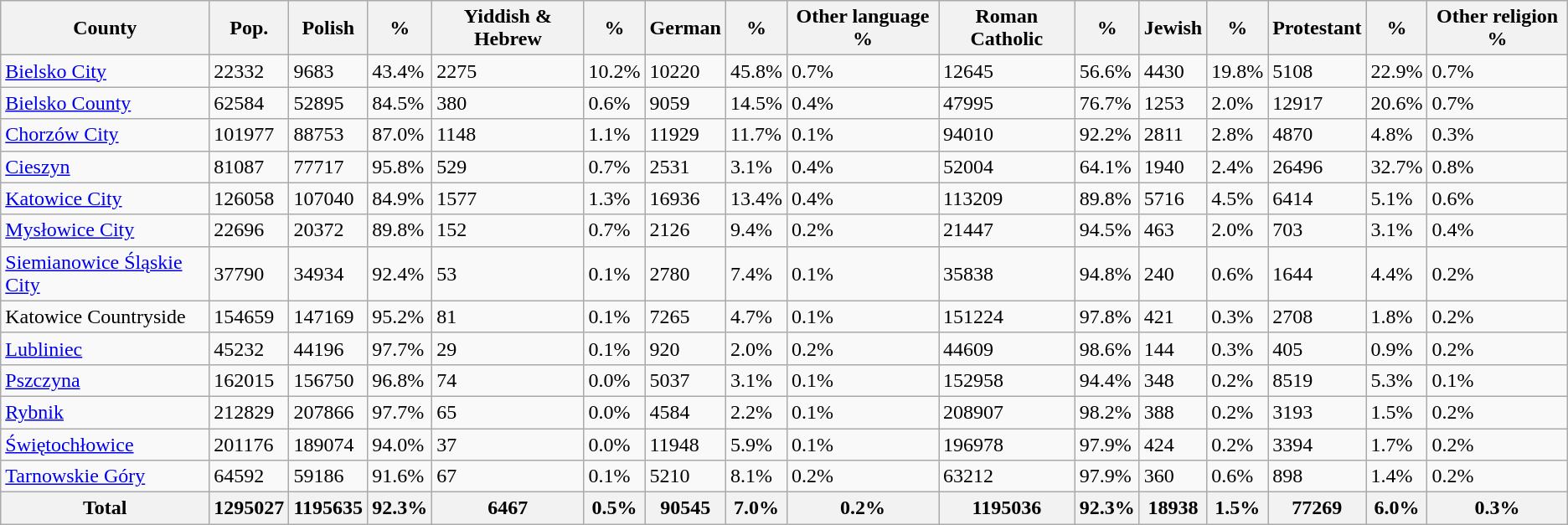<table class="wikitable sortable mw-collapsible">
<tr>
<th>County</th>
<th>Pop.</th>
<th>Polish</th>
<th>%</th>
<th>Yiddish & Hebrew</th>
<th>%</th>
<th>German</th>
<th>%</th>
<th>Other language %</th>
<th>Roman Catholic</th>
<th>%</th>
<th>Jewish</th>
<th>%</th>
<th>Protestant</th>
<th>%</th>
<th>Other religion %</th>
</tr>
<tr>
<td><a href='#'>Bielsko City</a></td>
<td>22332</td>
<td>9683</td>
<td>43.4%</td>
<td>2275</td>
<td>10.2%</td>
<td>10220</td>
<td>45.8%</td>
<td>0.7%</td>
<td>12645</td>
<td>56.6%</td>
<td>4430</td>
<td>19.8%</td>
<td>5108</td>
<td>22.9%</td>
<td>0.7%</td>
</tr>
<tr>
<td><a href='#'>Bielsko County</a></td>
<td>62584</td>
<td>52895</td>
<td>84.5%</td>
<td>380</td>
<td>0.6%</td>
<td>9059</td>
<td>14.5%</td>
<td>0.4%</td>
<td>47995</td>
<td>76.7%</td>
<td>1253</td>
<td>2.0%</td>
<td>12917</td>
<td>20.6%</td>
<td>0.7%</td>
</tr>
<tr>
<td><a href='#'>Chorzów City</a></td>
<td>101977</td>
<td>88753</td>
<td>87.0%</td>
<td>1148</td>
<td>1.1%</td>
<td>11929</td>
<td>11.7%</td>
<td>0.1%</td>
<td>94010</td>
<td>92.2%</td>
<td>2811</td>
<td>2.8%</td>
<td>4870</td>
<td>4.8%</td>
<td>0.3%</td>
</tr>
<tr>
<td><a href='#'>Cieszyn</a></td>
<td>81087</td>
<td>77717</td>
<td>95.8%</td>
<td>529</td>
<td>0.7%</td>
<td>2531</td>
<td>3.1%</td>
<td>0.4%</td>
<td>52004</td>
<td>64.1%</td>
<td>1940</td>
<td>2.4%</td>
<td>26496</td>
<td>32.7%</td>
<td>0.8%</td>
</tr>
<tr>
<td><a href='#'>Katowice City</a></td>
<td>126058</td>
<td>107040</td>
<td>84.9%</td>
<td>1577</td>
<td>1.3%</td>
<td>16936</td>
<td>13.4%</td>
<td>0.4%</td>
<td>113209</td>
<td>89.8%</td>
<td>5716</td>
<td>4.5%</td>
<td>6414</td>
<td>5.1%</td>
<td>0.6%</td>
</tr>
<tr>
<td><a href='#'>Mysłowice City</a></td>
<td>22696</td>
<td>20372</td>
<td>89.8%</td>
<td>152</td>
<td>0.7%</td>
<td>2126</td>
<td>9.4%</td>
<td>0.2%</td>
<td>21447</td>
<td>94.5%</td>
<td>463</td>
<td>2.0%</td>
<td>703</td>
<td>3.1%</td>
<td>0.4%</td>
</tr>
<tr>
<td><a href='#'>Siemianowice Śląskie City</a></td>
<td>37790</td>
<td>34934</td>
<td>92.4%</td>
<td>53</td>
<td>0.1%</td>
<td>2780</td>
<td>7.4%</td>
<td>0.1%</td>
<td>35838</td>
<td>94.8%</td>
<td>240</td>
<td>0.6%</td>
<td>1644</td>
<td>4.4%</td>
<td>0.2%</td>
</tr>
<tr>
<td>Katowice Countryside</td>
<td>154659</td>
<td>147169</td>
<td>95.2%</td>
<td>81</td>
<td>0.1%</td>
<td>7265</td>
<td>4.7%</td>
<td>0.1%</td>
<td>151224</td>
<td>97.8%</td>
<td>421</td>
<td>0.3%</td>
<td>2708</td>
<td>1.8%</td>
<td>0.2%</td>
</tr>
<tr>
<td><a href='#'>Lubliniec</a></td>
<td>45232</td>
<td>44196</td>
<td>97.7%</td>
<td>29</td>
<td>0.1%</td>
<td>920</td>
<td>2.0%</td>
<td>0.2%</td>
<td>44609</td>
<td>98.6%</td>
<td>144</td>
<td>0.3%</td>
<td>405</td>
<td>0.9%</td>
<td>0.2%</td>
</tr>
<tr>
<td><a href='#'>Pszczyna</a></td>
<td>162015</td>
<td>156750</td>
<td>96.8%</td>
<td>74</td>
<td>0.0%</td>
<td>5037</td>
<td>3.1%</td>
<td>0.1%</td>
<td>152958</td>
<td>94.4%</td>
<td>348</td>
<td>0.2%</td>
<td>8519</td>
<td>5.3%</td>
<td>0.1%</td>
</tr>
<tr>
<td><a href='#'>Rybnik</a></td>
<td>212829</td>
<td>207866</td>
<td>97.7%</td>
<td>65</td>
<td>0.0%</td>
<td>4584</td>
<td>2.2%</td>
<td>0.1%</td>
<td>208907</td>
<td>98.2%</td>
<td>388</td>
<td>0.2%</td>
<td>3193</td>
<td>1.5%</td>
<td>0.2%</td>
</tr>
<tr>
<td><a href='#'>Świętochłowice</a></td>
<td>201176</td>
<td>189074</td>
<td>94.0%</td>
<td>37</td>
<td>0.0%</td>
<td>11948</td>
<td>5.9%</td>
<td>0.1%</td>
<td>196978</td>
<td>97.9%</td>
<td>424</td>
<td>0.2%</td>
<td>3394</td>
<td>1.7%</td>
<td>0.2%</td>
</tr>
<tr>
<td><a href='#'>Tarnowskie Góry</a></td>
<td>64592</td>
<td>59186</td>
<td>91.6%</td>
<td>67</td>
<td>0.1%</td>
<td>5210</td>
<td>8.1%</td>
<td>0.2%</td>
<td>63212</td>
<td>97.9%</td>
<td>360</td>
<td>0.6%</td>
<td>898</td>
<td>1.4%</td>
<td>0.2%</td>
</tr>
<tr>
<th>Total</th>
<th>1295027</th>
<th>1195635</th>
<th>92.3%</th>
<th>6467</th>
<th>0.5%</th>
<th>90545</th>
<th>7.0%</th>
<th>0.2%</th>
<th>1195036</th>
<th>92.3%</th>
<th>18938</th>
<th>1.5%</th>
<th>77269</th>
<th>6.0%</th>
<th>0.3%</th>
</tr>
</table>
